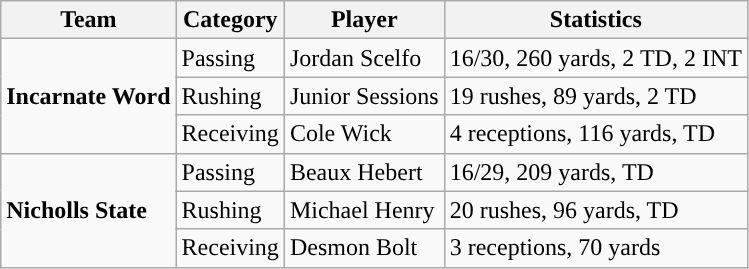<table class="wikitable" style="float: left;">
<tr>
<th>Team</th>
<th>Category</th>
<th>Player</th>
<th>Statistics</th>
</tr>
<tr>
<td rowspan=3><strong>Incarnate Word</strong></td>
<td>Passing</td>
<td>Jordan Scelfo</td>
<td>16/30, 260 yards, 2 TD, 2 INT</td>
</tr>
<tr>
<td>Rushing</td>
<td>Junior Sessions</td>
<td>19 rushes, 89 yards, 2 TD</td>
</tr>
<tr>
<td>Receiving</td>
<td>Cole Wick</td>
<td>4 receptions, 116 yards, TD</td>
</tr>
<tr>
<td rowspan=3><strong>Nicholls State</strong></td>
<td>Passing</td>
<td>Beaux Hebert</td>
<td>16/29, 209 yards, TD</td>
</tr>
<tr>
<td>Rushing</td>
<td>Michael Henry</td>
<td>20 rushes, 96 yards, TD</td>
</tr>
<tr>
<td>Receiving</td>
<td>Desmon Bolt</td>
<td>3 receptions, 70 yards</td>
</tr>
</table>
